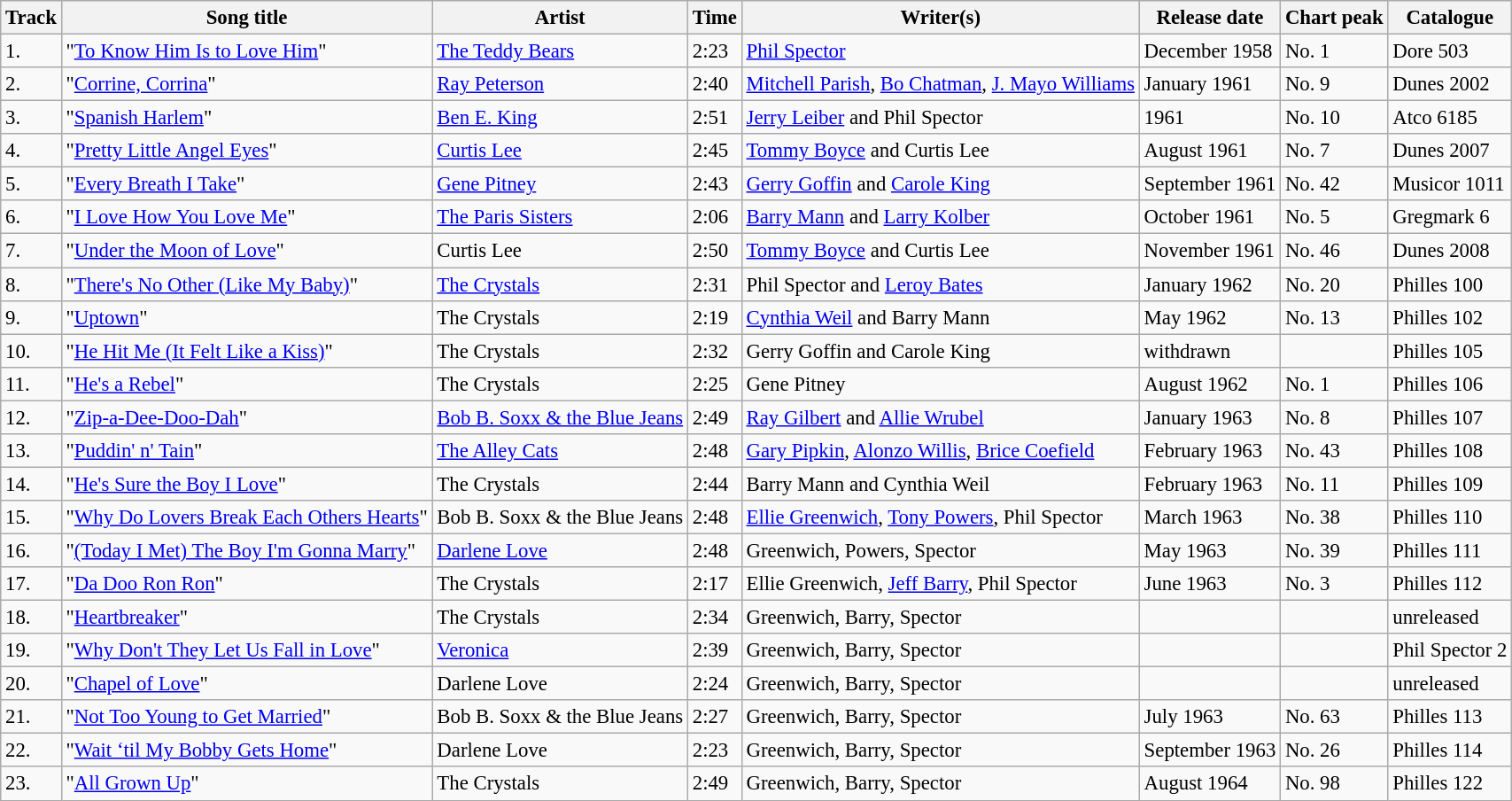<table class="wikitable" style="font-size:95%;">
<tr>
<th>Track</th>
<th>Song title</th>
<th>Artist</th>
<th>Time</th>
<th>Writer(s)</th>
<th>Release date</th>
<th>Chart peak</th>
<th>Catalogue</th>
</tr>
<tr>
<td>1.</td>
<td>"<a href='#'>To Know Him Is to Love Him</a>"</td>
<td><a href='#'>The Teddy Bears</a></td>
<td>2:23</td>
<td><a href='#'>Phil Spector</a></td>
<td>December 1958</td>
<td>No. 1</td>
<td>Dore 503</td>
</tr>
<tr>
<td>2.</td>
<td>"<a href='#'>Corrine, Corrina</a>"</td>
<td><a href='#'>Ray Peterson</a></td>
<td>2:40</td>
<td><a href='#'>Mitchell Parish</a>, <a href='#'>Bo Chatman</a>, <a href='#'>J. Mayo Williams</a></td>
<td>January 1961</td>
<td>No. 9</td>
<td>Dunes 2002</td>
</tr>
<tr>
<td>3.</td>
<td>"<a href='#'>Spanish Harlem</a>"</td>
<td><a href='#'>Ben E. King</a></td>
<td>2:51</td>
<td><a href='#'>Jerry Leiber</a> and Phil Spector</td>
<td>1961</td>
<td>No. 10</td>
<td>Atco 6185</td>
</tr>
<tr>
<td>4.</td>
<td>"<a href='#'>Pretty Little Angel Eyes</a>"</td>
<td><a href='#'>Curtis Lee</a></td>
<td>2:45</td>
<td><a href='#'>Tommy Boyce</a> and Curtis Lee</td>
<td>August 1961</td>
<td>No. 7</td>
<td>Dunes 2007</td>
</tr>
<tr>
<td>5.</td>
<td>"<a href='#'>Every Breath I Take</a>"</td>
<td><a href='#'>Gene Pitney</a></td>
<td>2:43</td>
<td><a href='#'>Gerry Goffin</a> and <a href='#'>Carole King</a></td>
<td>September 1961</td>
<td>No. 42</td>
<td>Musicor 1011</td>
</tr>
<tr>
<td>6.</td>
<td>"<a href='#'>I Love How You Love Me</a>"</td>
<td><a href='#'>The Paris Sisters</a></td>
<td>2:06</td>
<td><a href='#'>Barry Mann</a> and <a href='#'>Larry Kolber</a></td>
<td>October 1961</td>
<td>No. 5</td>
<td>Gregmark 6</td>
</tr>
<tr>
<td>7.</td>
<td>"<a href='#'>Under the Moon of Love</a>"</td>
<td>Curtis Lee</td>
<td>2:50</td>
<td><a href='#'>Tommy Boyce</a> and Curtis Lee</td>
<td>November 1961</td>
<td>No. 46</td>
<td>Dunes 2008</td>
</tr>
<tr>
<td>8.</td>
<td>"<a href='#'>There's No Other (Like My Baby)</a>"</td>
<td><a href='#'>The Crystals</a></td>
<td>2:31</td>
<td>Phil Spector and <a href='#'>Leroy Bates</a></td>
<td>January 1962</td>
<td>No. 20</td>
<td>Philles 100</td>
</tr>
<tr>
<td>9.</td>
<td>"<a href='#'>Uptown</a>"</td>
<td>The Crystals</td>
<td>2:19</td>
<td><a href='#'>Cynthia Weil</a> and Barry Mann</td>
<td>May 1962</td>
<td>No. 13</td>
<td>Philles 102</td>
</tr>
<tr>
<td>10.</td>
<td>"<a href='#'>He Hit Me (It Felt Like a Kiss)</a>"</td>
<td>The Crystals</td>
<td>2:32</td>
<td>Gerry Goffin and Carole King</td>
<td>withdrawn</td>
<td></td>
<td>Philles 105</td>
</tr>
<tr>
<td>11.</td>
<td>"<a href='#'>He's a Rebel</a>"</td>
<td>The Crystals</td>
<td>2:25</td>
<td>Gene Pitney</td>
<td>August 1962</td>
<td>No. 1</td>
<td>Philles 106</td>
</tr>
<tr>
<td>12.</td>
<td>"<a href='#'>Zip-a-Dee-Doo-Dah</a>"</td>
<td><a href='#'>Bob B. Soxx & the Blue Jeans</a></td>
<td>2:49</td>
<td><a href='#'>Ray Gilbert</a> and <a href='#'>Allie Wrubel</a></td>
<td>January 1963</td>
<td>No. 8</td>
<td>Philles 107</td>
</tr>
<tr>
<td>13.</td>
<td>"<a href='#'>Puddin' n' Tain</a>"</td>
<td><a href='#'>The Alley Cats</a></td>
<td>2:48</td>
<td><a href='#'>Gary Pipkin</a>, <a href='#'>Alonzo Willis</a>, <a href='#'>Brice Coefield</a></td>
<td>February 1963</td>
<td>No. 43</td>
<td>Philles 108</td>
</tr>
<tr>
<td>14.</td>
<td>"<a href='#'>He's Sure the Boy I Love</a>"</td>
<td>The Crystals</td>
<td>2:44</td>
<td>Barry Mann and Cynthia Weil</td>
<td>February 1963</td>
<td>No. 11</td>
<td>Philles 109</td>
</tr>
<tr>
<td>15.</td>
<td>"<a href='#'>Why Do Lovers Break Each Others Hearts</a>"</td>
<td>Bob B. Soxx & the Blue Jeans</td>
<td>2:48</td>
<td><a href='#'>Ellie Greenwich</a>, <a href='#'>Tony Powers</a>, Phil Spector</td>
<td>March 1963</td>
<td>No. 38</td>
<td>Philles 110</td>
</tr>
<tr>
<td>16.</td>
<td>"<a href='#'>(Today I Met) The Boy I'm Gonna Marry</a>"</td>
<td><a href='#'>Darlene Love</a></td>
<td>2:48</td>
<td>Greenwich, Powers, Spector</td>
<td>May 1963</td>
<td>No. 39</td>
<td>Philles 111</td>
</tr>
<tr>
<td>17.</td>
<td>"<a href='#'>Da Doo Ron Ron</a>"</td>
<td>The Crystals</td>
<td>2:17</td>
<td>Ellie Greenwich, <a href='#'>Jeff Barry</a>, Phil Spector</td>
<td>June 1963</td>
<td>No. 3</td>
<td>Philles 112</td>
</tr>
<tr>
<td>18.</td>
<td>"<a href='#'>Heartbreaker</a>"</td>
<td>The Crystals</td>
<td>2:34</td>
<td>Greenwich, Barry, Spector</td>
<td></td>
<td></td>
<td>unreleased</td>
</tr>
<tr>
<td>19.</td>
<td>"<a href='#'>Why Don't They Let Us Fall in Love</a>"</td>
<td><a href='#'>Veronica</a></td>
<td>2:39</td>
<td>Greenwich, Barry, Spector</td>
<td></td>
<td></td>
<td>Phil Spector 2</td>
</tr>
<tr>
<td>20.</td>
<td>"<a href='#'>Chapel of Love</a>"</td>
<td>Darlene Love</td>
<td>2:24</td>
<td>Greenwich, Barry, Spector</td>
<td></td>
<td></td>
<td>unreleased</td>
</tr>
<tr>
<td>21.</td>
<td>"<a href='#'>Not Too Young to Get Married</a>"</td>
<td>Bob B. Soxx & the Blue Jeans</td>
<td>2:27</td>
<td>Greenwich, Barry, Spector</td>
<td>July 1963</td>
<td>No. 63</td>
<td>Philles 113</td>
</tr>
<tr>
<td>22.</td>
<td>"<a href='#'>Wait ‘til My Bobby Gets Home</a>"</td>
<td>Darlene Love</td>
<td>2:23</td>
<td>Greenwich, Barry, Spector</td>
<td>September 1963</td>
<td>No. 26</td>
<td>Philles 114</td>
</tr>
<tr>
<td>23.</td>
<td>"<a href='#'>All Grown Up</a>"</td>
<td>The Crystals</td>
<td>2:49</td>
<td>Greenwich, Barry, Spector</td>
<td>August 1964</td>
<td>No. 98</td>
<td>Philles 122</td>
</tr>
</table>
